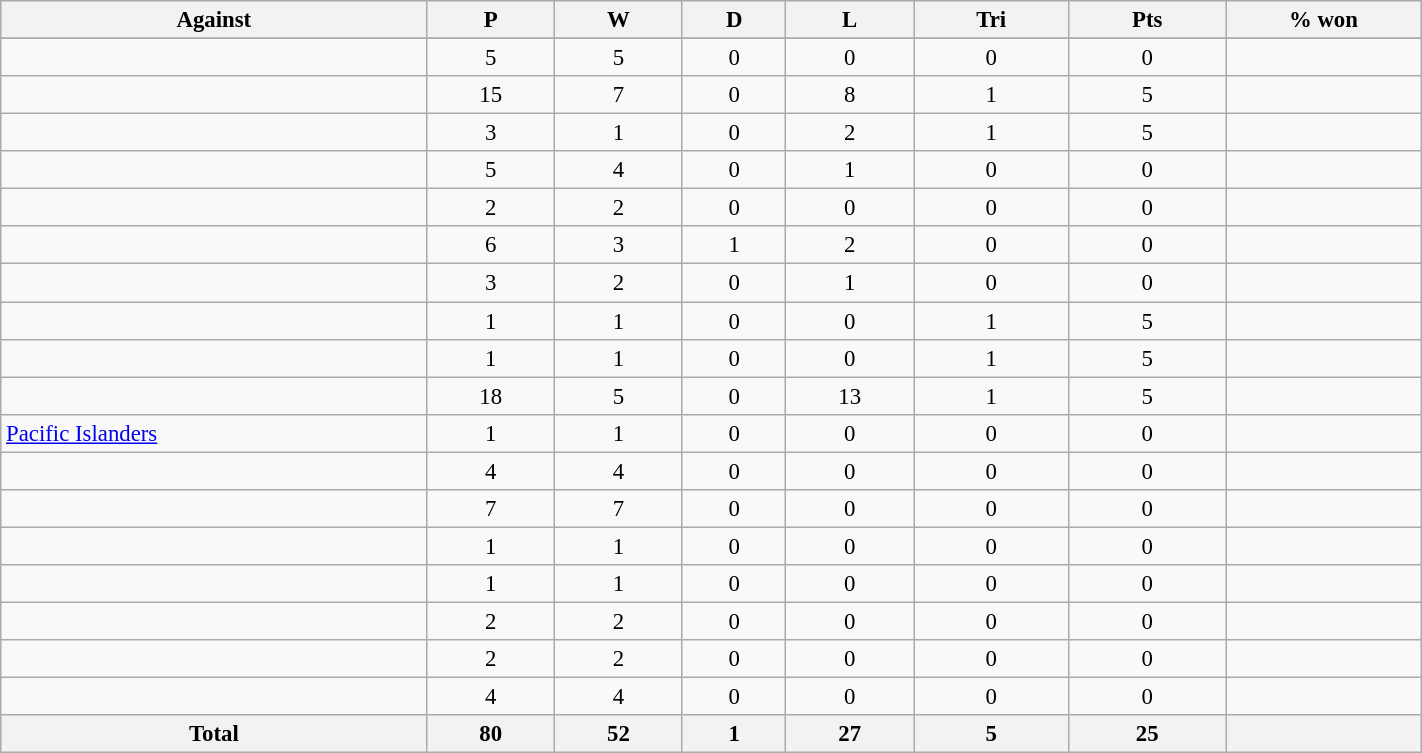<table class="wikitable sortable" style="text-align:center; font-size:95%; width:75%;">
<tr>
<th style="width:30%;">Against</th>
<th abbr="Played" style="width:15px;">P</th>
<th abbr="Won" style="width:10px;">W</th>
<th abbr="Drawn" style="width:10px;">D</th>
<th abbr="Lost" style="width:10px;">L</th>
<th abbr="Tries" style="width:15px;">Tri</th>
<th abbr="Points" style="width:18px;">Pts</th>
<th abbr="Won" style="width:18px;">% won</th>
</tr>
<tr bgcolor="#d0ffd0" align="center">
</tr>
<tr>
<td align="left"></td>
<td>5</td>
<td>5</td>
<td>0</td>
<td>0</td>
<td>0</td>
<td>0</td>
<td></td>
</tr>
<tr>
<td align="left"></td>
<td>15</td>
<td>7</td>
<td>0</td>
<td>8</td>
<td>1</td>
<td>5</td>
<td></td>
</tr>
<tr>
<td align="left"></td>
<td>3</td>
<td>1</td>
<td>0</td>
<td>2</td>
<td>1</td>
<td>5</td>
<td></td>
</tr>
<tr>
<td align="left"></td>
<td>5</td>
<td>4</td>
<td>0</td>
<td>1</td>
<td>0</td>
<td>0</td>
<td></td>
</tr>
<tr>
<td align="left"></td>
<td>2</td>
<td>2</td>
<td>0</td>
<td>0</td>
<td>0</td>
<td>0</td>
<td></td>
</tr>
<tr>
<td align="left"></td>
<td>6</td>
<td>3</td>
<td>1</td>
<td>2</td>
<td>0</td>
<td>0</td>
<td></td>
</tr>
<tr>
<td align="left"></td>
<td>3</td>
<td>2</td>
<td>0</td>
<td>1</td>
<td>0</td>
<td>0</td>
<td></td>
</tr>
<tr>
<td align="left"></td>
<td>1</td>
<td>1</td>
<td>0</td>
<td>0</td>
<td>1</td>
<td>5</td>
<td></td>
</tr>
<tr>
<td align="left"></td>
<td>1</td>
<td>1</td>
<td>0</td>
<td>0</td>
<td>1</td>
<td>5</td>
<td></td>
</tr>
<tr>
<td align="left"></td>
<td>18</td>
<td>5</td>
<td>0</td>
<td>13</td>
<td>1</td>
<td>5</td>
<td></td>
</tr>
<tr>
<td align="left"> <a href='#'>Pacific Islanders</a></td>
<td>1</td>
<td>1</td>
<td>0</td>
<td>0</td>
<td>0</td>
<td>0</td>
<td></td>
</tr>
<tr>
<td align="left"></td>
<td>4</td>
<td>4</td>
<td>0</td>
<td>0</td>
<td>0</td>
<td>0</td>
<td></td>
</tr>
<tr>
<td align="left"></td>
<td>7</td>
<td>7</td>
<td>0</td>
<td>0</td>
<td>0</td>
<td>0</td>
<td></td>
</tr>
<tr>
<td align="left"></td>
<td>1</td>
<td>1</td>
<td>0</td>
<td>0</td>
<td>0</td>
<td>0</td>
<td></td>
</tr>
<tr>
<td align="left"></td>
<td>1</td>
<td>1</td>
<td>0</td>
<td>0</td>
<td>0</td>
<td>0</td>
<td></td>
</tr>
<tr>
<td align="left"></td>
<td>2</td>
<td>2</td>
<td>0</td>
<td>0</td>
<td>0</td>
<td>0</td>
<td></td>
</tr>
<tr>
<td align="left"></td>
<td>2</td>
<td>2</td>
<td>0</td>
<td>0</td>
<td>0</td>
<td>0</td>
<td></td>
</tr>
<tr>
<td align="left"></td>
<td>4</td>
<td>4</td>
<td>0</td>
<td>0</td>
<td>0</td>
<td>0</td>
<td></td>
</tr>
<tr>
<th>Total</th>
<th>80</th>
<th>52</th>
<th>1</th>
<th>27</th>
<th>5</th>
<th>25</th>
<th></th>
</tr>
</table>
